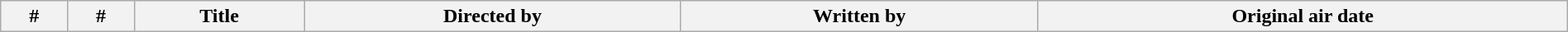<table class="wikitable plainrowheaders" style="width:100%; margin:auto;">
<tr>
<th>#</th>
<th>#</th>
<th>Title</th>
<th>Directed by</th>
<th>Written by</th>
<th>Original air date<br>



















</th>
</tr>
</table>
